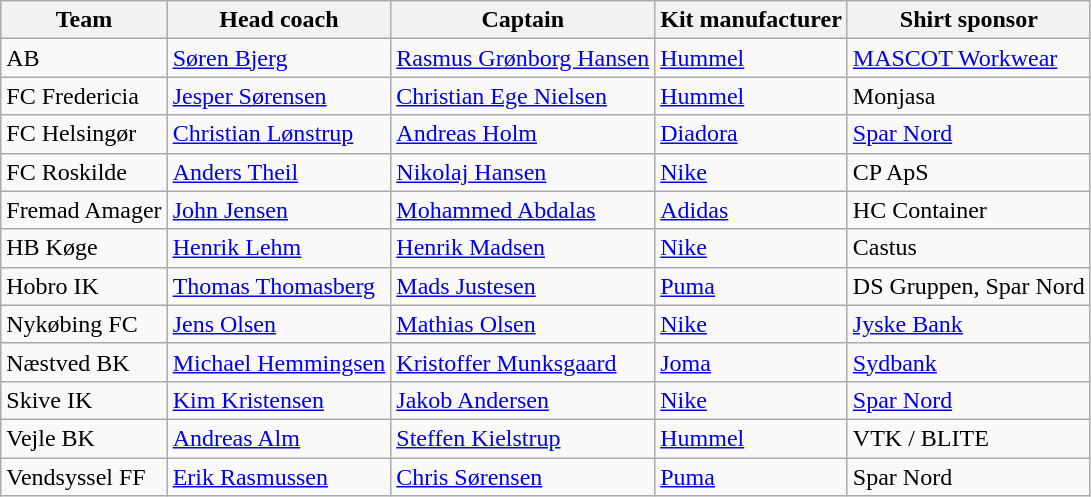<table class="wikitable sortable" style="text-align: left;">
<tr>
<th>Team</th>
<th>Head coach</th>
<th>Captain</th>
<th>Kit manufacturer</th>
<th>Shirt sponsor</th>
</tr>
<tr>
<td>AB</td>
<td> <a href='#'>Søren Bjerg</a></td>
<td> <a href='#'>Rasmus Grønborg Hansen</a></td>
<td><a href='#'>Hummel</a></td>
<td><a href='#'>MASCOT Workwear</a></td>
</tr>
<tr>
<td>FC Fredericia</td>
<td> <a href='#'>Jesper Sørensen</a></td>
<td> <a href='#'>Christian Ege Nielsen</a></td>
<td><a href='#'>Hummel</a></td>
<td>Monjasa</td>
</tr>
<tr>
<td>FC Helsingør</td>
<td> <a href='#'>Christian Lønstrup</a></td>
<td> <a href='#'>Andreas Holm</a></td>
<td><a href='#'>Diadora</a></td>
<td><a href='#'>Spar Nord</a></td>
</tr>
<tr>
<td>FC Roskilde</td>
<td> <a href='#'>Anders Theil</a></td>
<td> <a href='#'>Nikolaj Hansen</a></td>
<td><a href='#'>Nike</a></td>
<td>CP ApS</td>
</tr>
<tr>
<td>Fremad Amager</td>
<td> <a href='#'>John Jensen</a></td>
<td> <a href='#'>Mohammed Abdalas</a></td>
<td><a href='#'>Adidas</a></td>
<td>HC Container</td>
</tr>
<tr>
<td>HB Køge</td>
<td> <a href='#'>Henrik Lehm</a></td>
<td> <a href='#'>Henrik Madsen</a></td>
<td><a href='#'>Nike</a></td>
<td>Castus</td>
</tr>
<tr>
<td>Hobro IK</td>
<td> <a href='#'>Thomas Thomasberg</a></td>
<td> <a href='#'>Mads Justesen</a></td>
<td><a href='#'>Puma</a></td>
<td>DS Gruppen, Spar Nord</td>
</tr>
<tr>
<td>Nykøbing FC</td>
<td> <a href='#'>Jens Olsen</a></td>
<td> <a href='#'>Mathias Olsen</a></td>
<td><a href='#'>Nike</a></td>
<td><a href='#'>Jyske Bank</a></td>
</tr>
<tr>
<td>Næstved BK</td>
<td> <a href='#'>Michael Hemmingsen</a></td>
<td> <a href='#'>Kristoffer Munksgaard</a></td>
<td><a href='#'>Joma</a></td>
<td><a href='#'>Sydbank</a></td>
</tr>
<tr>
<td>Skive IK</td>
<td> <a href='#'>Kim Kristensen</a></td>
<td> <a href='#'>Jakob Andersen</a></td>
<td><a href='#'>Nike</a></td>
<td><a href='#'>Spar Nord</a></td>
</tr>
<tr>
<td>Vejle BK</td>
<td> <a href='#'>Andreas Alm</a></td>
<td> <a href='#'>Steffen Kielstrup</a></td>
<td><a href='#'>Hummel</a></td>
<td>VTK / BLITE</td>
</tr>
<tr>
<td>Vendsyssel FF</td>
<td> <a href='#'>Erik Rasmussen</a></td>
<td> <a href='#'>Chris Sørensen</a></td>
<td><a href='#'>Puma</a></td>
<td>Spar Nord</td>
</tr>
</table>
